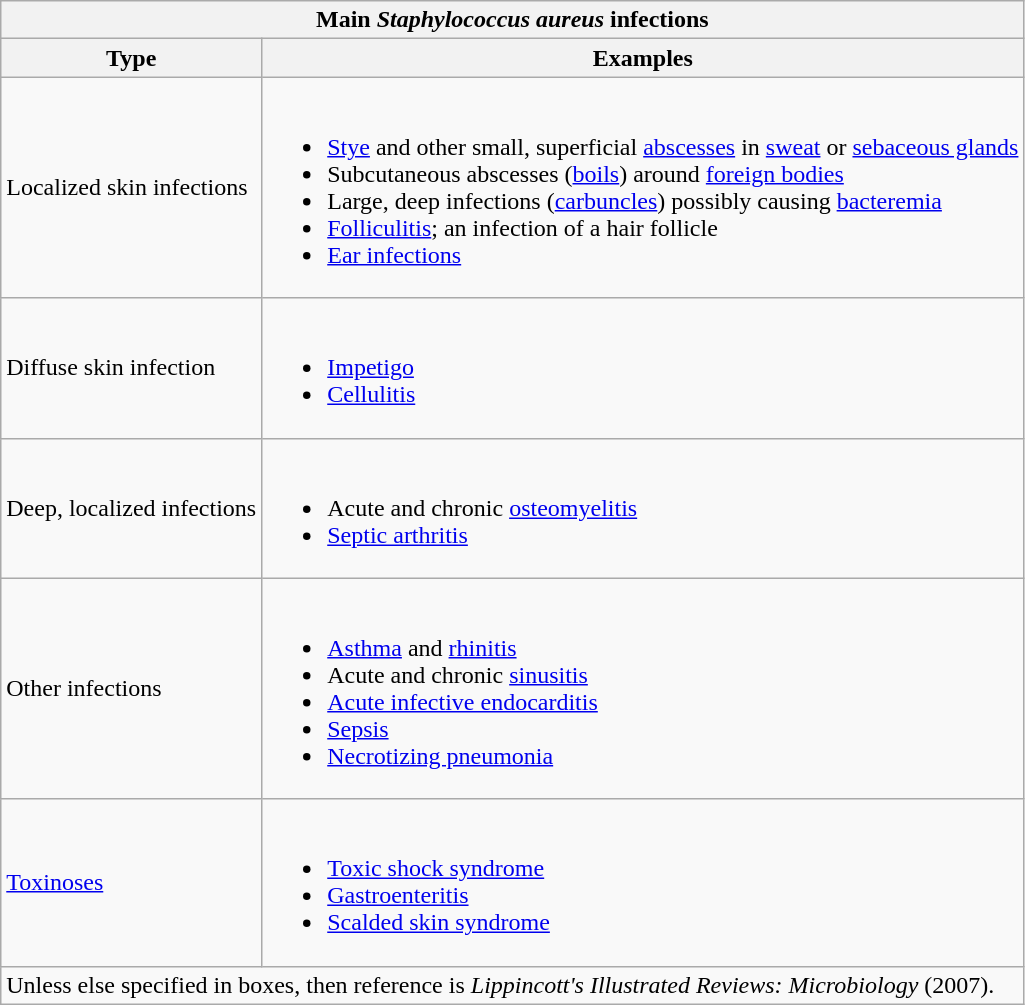<table class="wikitable">
<tr>
<th colspan="2">Main <em>Staphylococcus aureus</em> infections</th>
</tr>
<tr>
<th>Type</th>
<th>Examples</th>
</tr>
<tr>
<td>Localized skin infections</td>
<td><br><ul><li><a href='#'>Stye</a> and other small, superficial <a href='#'>abscesses</a> in <a href='#'>sweat</a> or <a href='#'>sebaceous glands</a></li><li>Subcutaneous abscesses (<a href='#'>boils</a>) around <a href='#'>foreign bodies</a></li><li>Large, deep infections (<a href='#'>carbuncles</a>) possibly causing <a href='#'>bacteremia</a></li><li><a href='#'>Folliculitis</a>; an infection of a hair follicle</li><li><a href='#'>Ear infections</a></li></ul></td>
</tr>
<tr>
<td>Diffuse skin infection</td>
<td><br><ul><li><a href='#'>Impetigo</a></li><li><a href='#'>Cellulitis</a></li></ul></td>
</tr>
<tr>
<td>Deep, localized infections</td>
<td><br><ul><li>Acute and chronic <a href='#'>osteomyelitis</a></li><li><a href='#'>Septic arthritis</a></li></ul></td>
</tr>
<tr>
<td>Other infections</td>
<td><br><ul><li><a href='#'>Asthma</a> and <a href='#'>rhinitis</a></li><li>Acute and chronic <a href='#'>sinusitis</a></li><li><a href='#'>Acute infective endocarditis</a></li><li><a href='#'>Sepsis</a></li><li><a href='#'>Necrotizing pneumonia</a></li></ul></td>
</tr>
<tr>
<td><a href='#'>Toxinoses</a></td>
<td><br><ul><li><a href='#'>Toxic shock syndrome</a></li><li><a href='#'>Gastroenteritis</a></li><li><a href='#'>Scalded skin syndrome</a></li></ul></td>
</tr>
<tr>
<td colspan="2"><span>Unless else specified in boxes, then reference is <em>Lippincott's Illustrated Reviews: Microbiology</em> (2007).</span></td>
</tr>
</table>
